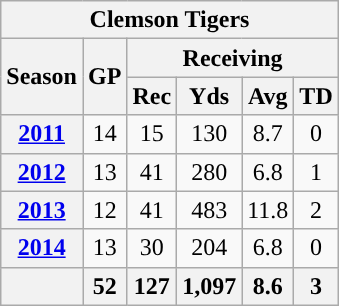<table class="wikitable" style="text-align: center;">
<tr>
<th colspan="15">Clemson Tigers</th>
</tr>
<tr>
<th rowspan="2">Season</th>
<th rowspan="2">GP</th>
<th colspan="4">Receiving</th>
</tr>
<tr>
<th>Rec</th>
<th>Yds</th>
<th>Avg</th>
<th>TD</th>
</tr>
<tr>
<th><a href='#'>2011</a></th>
<td>14</td>
<td>15</td>
<td>130</td>
<td>8.7</td>
<td>0</td>
</tr>
<tr>
<th><a href='#'>2012</a></th>
<td>13</td>
<td>41</td>
<td>280</td>
<td>6.8</td>
<td>1</td>
</tr>
<tr>
<th><a href='#'>2013</a></th>
<td>12</td>
<td>41</td>
<td>483</td>
<td>11.8</td>
<td>2</td>
</tr>
<tr>
<th><a href='#'>2014</a></th>
<td>13</td>
<td>30</td>
<td>204</td>
<td>6.8</td>
<td>0</td>
</tr>
<tr>
<th></th>
<th>52</th>
<th>127</th>
<th>1,097</th>
<th>8.6</th>
<th>3</th>
</tr>
</table>
